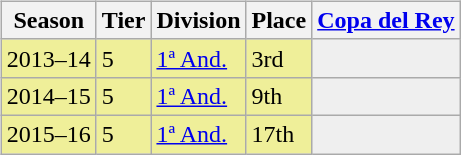<table>
<tr>
<td valign="top" width=0%><br><table class="wikitable">
<tr style="background:#f0f6fa;">
<th>Season</th>
<th>Tier</th>
<th>Division</th>
<th>Place</th>
<th><a href='#'>Copa del Rey</a></th>
</tr>
<tr>
<td style="background:#EFEF99;">2013–14</td>
<td style="background:#EFEF99;">5</td>
<td style="background:#EFEF99;"><a href='#'>1ª And.</a></td>
<td style="background:#EFEF99;">3rd</td>
<th style="background:#efefef;"></th>
</tr>
<tr>
<td style="background:#EFEF99;">2014–15</td>
<td style="background:#EFEF99;">5</td>
<td style="background:#EFEF99;"><a href='#'>1ª And.</a></td>
<td style="background:#EFEF99;">9th</td>
<th style="background:#efefef;"></th>
</tr>
<tr>
<td style="background:#EFEF99;">2015–16</td>
<td style="background:#EFEF99;">5</td>
<td style="background:#EFEF99;"><a href='#'>1ª And.</a></td>
<td style="background:#EFEF99;">17th</td>
<th style="background:#efefef;"></th>
</tr>
</table>
</td>
</tr>
</table>
